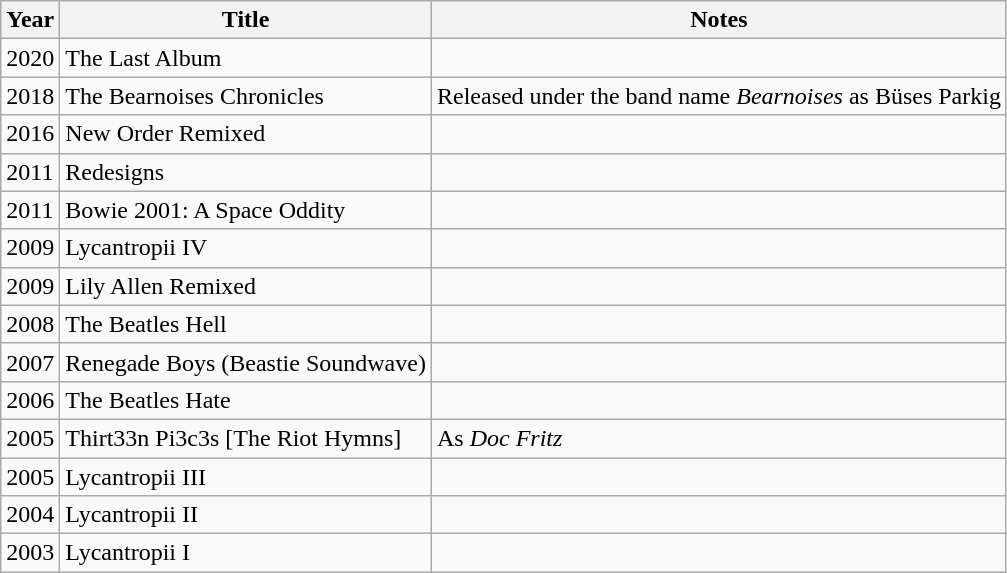<table class="wikitable sortable">
<tr>
<th>Year</th>
<th>Title</th>
<th>Notes</th>
</tr>
<tr>
<td>2020</td>
<td>The Last Album</td>
<td></td>
</tr>
<tr>
<td>2018</td>
<td>The Bearnoises Chronicles</td>
<td>Released under the band name <em>Bearnoises</em> as Büses Parkig</td>
</tr>
<tr>
<td>2016</td>
<td>New Order Remixed</td>
<td></td>
</tr>
<tr>
<td>2011</td>
<td>Redesigns</td>
<td></td>
</tr>
<tr>
<td>2011</td>
<td>Bowie 2001: A Space Oddity</td>
<td></td>
</tr>
<tr>
<td>2009</td>
<td>Lycantropii IV</td>
<td></td>
</tr>
<tr>
<td>2009</td>
<td>Lily Allen Remixed</td>
<td></td>
</tr>
<tr>
<td>2008</td>
<td>The Beatles Hell</td>
<td></td>
</tr>
<tr>
<td>2007</td>
<td>Renegade Boys (Beastie Soundwave)</td>
<td></td>
</tr>
<tr>
<td>2006</td>
<td>The Beatles Hate</td>
<td></td>
</tr>
<tr>
<td>2005</td>
<td>Thirt33n Pi3c3s [The Riot Hymns]</td>
<td>As <em>Doc Fritz</em></td>
</tr>
<tr>
<td>2005</td>
<td>Lycantropii III</td>
<td></td>
</tr>
<tr>
<td>2004</td>
<td>Lycantropii II</td>
<td></td>
</tr>
<tr>
<td>2003</td>
<td>Lycantropii I</td>
<td></td>
</tr>
</table>
